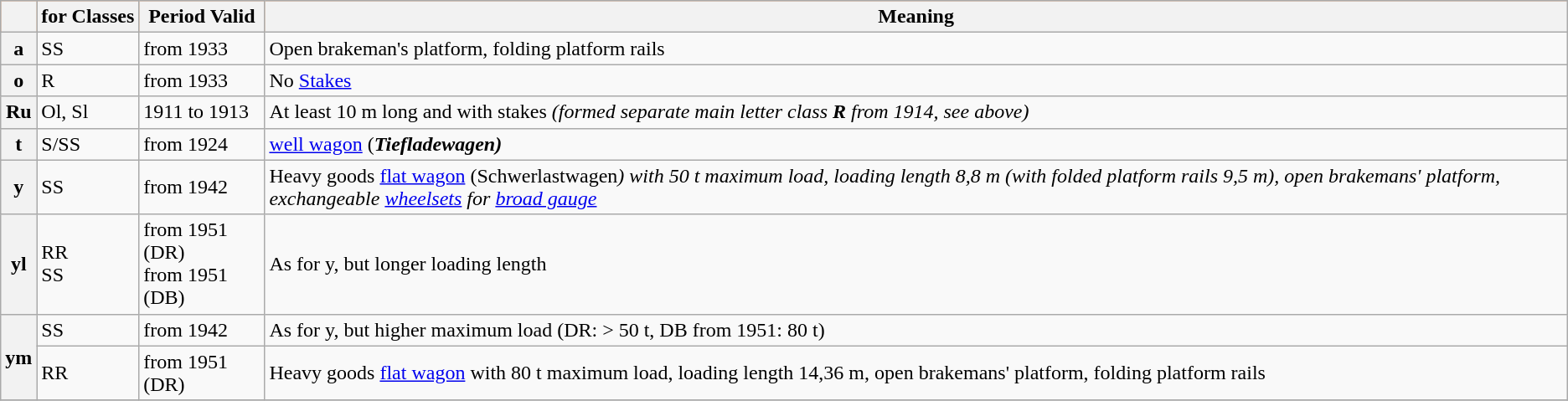<table class="wikitable">
<tr style="background:#FF7F24">
<th></th>
<th>for Classes</th>
<th>Period Valid</th>
<th>Meaning</th>
</tr>
<tr ---->
<th>a</th>
<td>SS</td>
<td>from 1933</td>
<td>Open brakeman's platform, folding platform rails</td>
</tr>
<tr ---->
<th>o</th>
<td>R</td>
<td>from 1933</td>
<td>No <a href='#'>Stakes</a></td>
</tr>
<tr ---->
<th>Ru</th>
<td>Ol, Sl</td>
<td>1911 to 1913</td>
<td>At least 10 m long and with stakes <em> (formed separate main letter class <strong>R</strong> from 1914, see above)</em></td>
</tr>
<tr ---->
<th>t</th>
<td>S/SS</td>
<td>from 1924</td>
<td><a href='#'>well wagon</a> (<strong><em>T<strong>iefladewagen<em>)</td>
</tr>
<tr ---->
<th>y</th>
<td>SS</td>
<td>from 1942</td>
<td>Heavy goods <a href='#'>flat wagon</a> (</em>Schwerlastwagen<em>) with 50 t maximum load, loading length 8,8 m (with folded platform rails 9,5 m), open brakemans' platform, exchangeable <a href='#'>wheelsets</a> for  <a href='#'>broad gauge</a></td>
</tr>
<tr ---->
<th>yl</th>
<td>RR<br>SS</td>
<td>from 1951 (DR)<br>from 1951 (DB)</td>
<td>As for y, but longer loading length</td>
</tr>
<tr ---->
<th rowspan="2">ym</th>
<td>SS</td>
<td>from 1942</td>
<td>As for y, but higher maximum load (DR: > 50 t, DB from 1951: 80 t)</td>
</tr>
<tr ---->
<td>RR</td>
<td>from 1951 (DR)</td>
<td>Heavy goods <a href='#'>flat wagon</a> with 80 t maximum load, loading length 14,36 m, open brakemans' platform, folding platform rails</td>
</tr>
<tr ---->
</tr>
</table>
